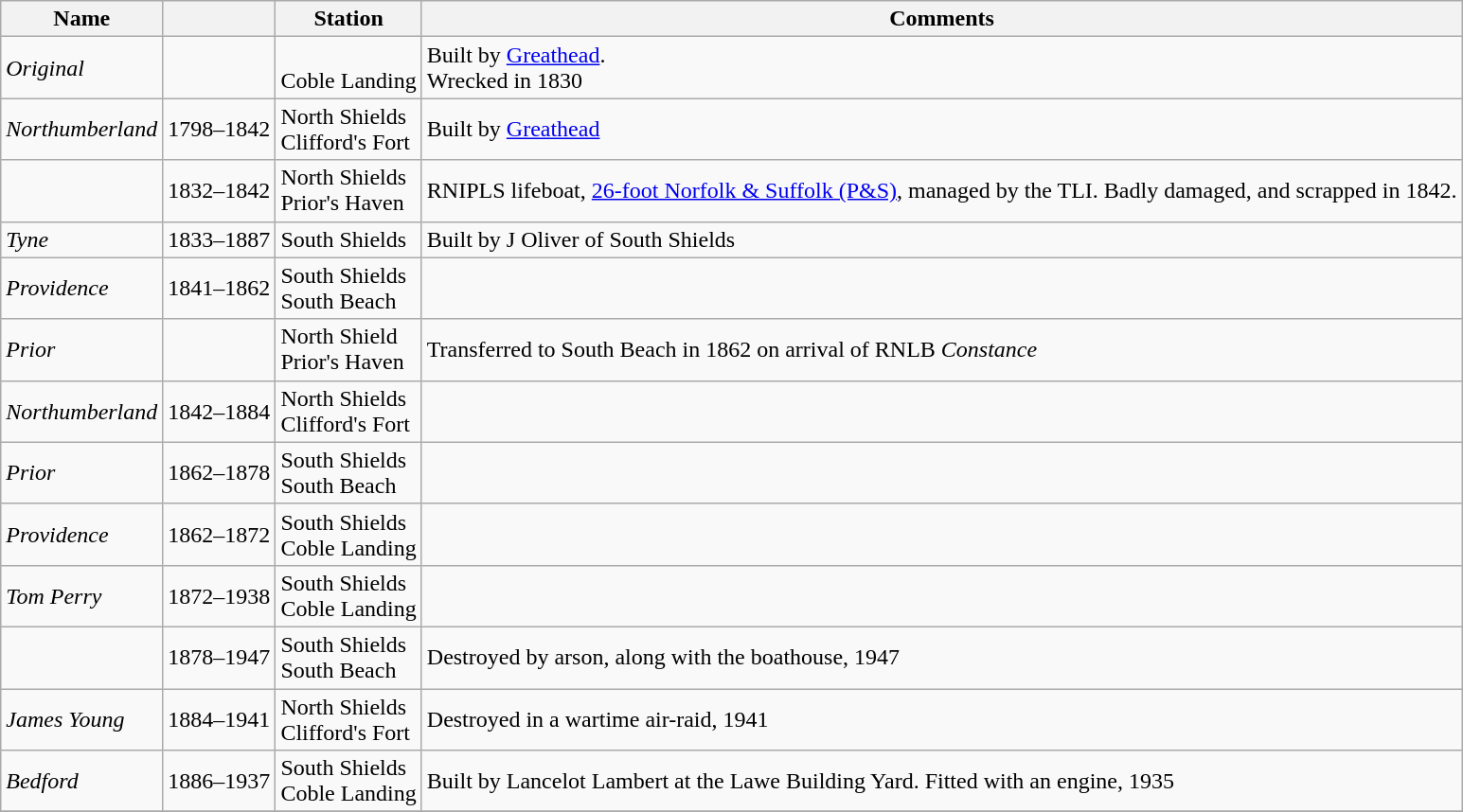<table class="wikitable">
<tr>
<th>Name</th>
<th></th>
<th>Station</th>
<th>Comments</th>
</tr>
<tr>
<td><em>Original</em></td>
<td></td>
<td><br>Coble Landing</td>
<td>Built by <a href='#'>Greathead</a>.<br>Wrecked in 1830</td>
</tr>
<tr>
<td><em>Northumberland</em></td>
<td>1798–1842</td>
<td>North Shields<br>Clifford's Fort</td>
<td>Built by <a href='#'>Greathead</a></td>
</tr>
<tr>
<td></td>
<td>1832–1842</td>
<td>North Shields<br>Prior's Haven</td>
<td>RNIPLS lifeboat, <a href='#'>26-foot Norfolk & Suffolk (P&S)</a>, managed by the TLI. Badly damaged, and scrapped in 1842.</td>
</tr>
<tr>
<td><em>Tyne</em></td>
<td>1833–1887</td>
<td>South Shields<br></td>
<td>Built by J Oliver of South Shields</td>
</tr>
<tr>
<td><em>Providence</em></td>
<td>1841–1862</td>
<td>South Shields<br>South Beach</td>
<td></td>
</tr>
<tr>
<td><em>Prior</em></td>
<td></td>
<td>North Shield<br>Prior's Haven</td>
<td>Transferred to South Beach in 1862 on arrival of RNLB <em>Constance</em></td>
</tr>
<tr>
<td><em>Northumberland</em></td>
<td>1842–1884</td>
<td>North Shields<br>Clifford's Fort</td>
<td></td>
</tr>
<tr>
<td><em>Prior</em></td>
<td>1862–1878</td>
<td>South Shields<br>South Beach</td>
<td></td>
</tr>
<tr>
<td><em>Providence</em></td>
<td>1862–1872</td>
<td>South Shields<br>Coble Landing</td>
<td></td>
</tr>
<tr>
<td><em>Tom Perry</em></td>
<td>1872–1938</td>
<td>South Shields<br>Coble Landing</td>
<td></td>
</tr>
<tr>
<td></td>
<td>1878–1947</td>
<td>South Shields<br>South Beach</td>
<td>Destroyed by arson, along with the boathouse, 1947</td>
</tr>
<tr>
<td><em>James Young</em></td>
<td>1884–1941</td>
<td>North Shields<br>Clifford's Fort</td>
<td>Destroyed in a wartime air-raid, 1941</td>
</tr>
<tr>
<td><em>Bedford</em></td>
<td>1886–1937</td>
<td>South Shields<br>Coble Landing</td>
<td>Built by Lancelot Lambert at the Lawe Building Yard. Fitted with an engine, 1935</td>
</tr>
<tr>
</tr>
</table>
